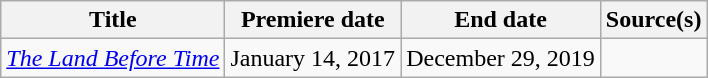<table class="wikitable sortable">
<tr>
<th>Title</th>
<th>Premiere date</th>
<th>End date</th>
<th>Source(s)</th>
</tr>
<tr>
<td><em><a href='#'>The Land Before Time</a></em></td>
<td>January 14, 2017</td>
<td>December 29, 2019</td>
<td></td>
</tr>
</table>
